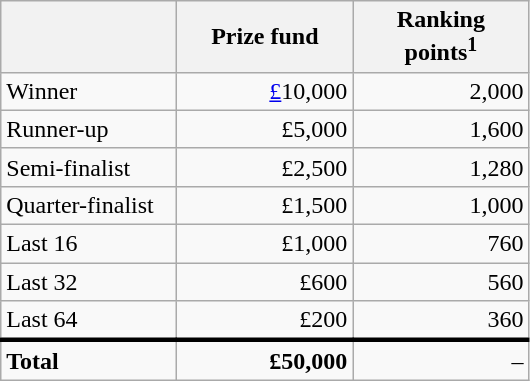<table class="wikitable">
<tr>
<th width=110px></th>
<th width=110px align="right">Prize fund</th>
<th width=110px align="right">Ranking points<sup>1</sup></th>
</tr>
<tr>
<td>Winner</td>
<td align="right"><a href='#'>£</a>10,000</td>
<td align="right">2,000</td>
</tr>
<tr>
<td>Runner-up</td>
<td align="right">£5,000</td>
<td align="right">1,600</td>
</tr>
<tr>
<td>Semi-finalist</td>
<td align="right">£2,500</td>
<td align="right">1,280</td>
</tr>
<tr>
<td>Quarter-finalist</td>
<td align="right">£1,500</td>
<td align="right">1,000</td>
</tr>
<tr>
<td>Last 16</td>
<td align="right">£1,000</td>
<td align="right">760</td>
</tr>
<tr>
<td>Last 32</td>
<td align="right">£600</td>
<td align="right">560</td>
</tr>
<tr>
<td>Last 64</td>
<td align="right">£200</td>
<td align="right">360</td>
</tr>
<tr style="border-top:medium solid">
<td><strong>Total</strong></td>
<td align="right"><strong>£50,000</strong></td>
<td align="right">–</td>
</tr>
</table>
